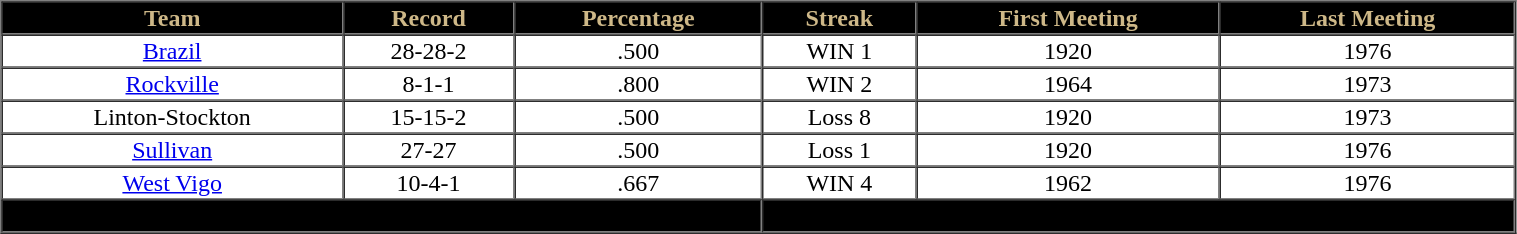<table cellpadding="1" border="1" cellspacing="0" style="text-align:center; width:80%;">
<tr span style="background:#000000; color:#CEB888;">
<th>Team</th>
<th>Record</th>
<th>Percentage</th>
<th>Streak</th>
<th>First Meeting</th>
<th>Last Meeting</th>
</tr>
<tr>
<td><a href='#'>Brazil</a></td>
<td>28-28-2</td>
<td>.500</td>
<td>WIN 1</td>
<td>1920</td>
<td>1976</td>
</tr>
<tr>
<td><a href='#'>Rockville</a></td>
<td>8-1-1</td>
<td>.800</td>
<td>WIN 2</td>
<td>1964</td>
<td>1973</td>
</tr>
<tr>
<td>Linton-Stockton</td>
<td>15-15-2</td>
<td>.500</td>
<td>Loss 8</td>
<td>1920</td>
<td>1973</td>
</tr>
<tr>
<td><a href='#'>Sullivan</a></td>
<td>27-27</td>
<td>.500</td>
<td>Loss 1</td>
<td>1920</td>
<td>1976</td>
</tr>
<tr>
<td><a href='#'>West Vigo</a></td>
<td>10-4-1</td>
<td>.667</td>
<td>WIN 4</td>
<td>1962</td>
<td>1976</td>
</tr>
<tr style="background:#000000;">
<td colspan="3"><span><strong>Overall Record</strong></span></td>
<td colspan="3"><span><strong>88-75-6</strong></span></td>
</tr>
</table>
